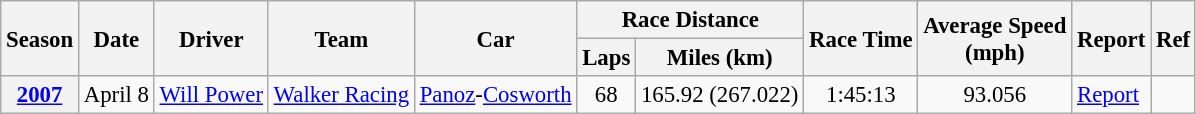<table class="wikitable" style="font-size: 95%;">
<tr>
<th rowspan="2">Season</th>
<th rowspan="2">Date</th>
<th rowspan="2">Driver</th>
<th rowspan="2">Team</th>
<th rowspan="2">Car</th>
<th colspan="2">Race Distance</th>
<th rowspan="2">Race Time</th>
<th rowspan="2">Average Speed<br>(mph)</th>
<th rowspan="2">Report</th>
<th rowspan="2">Ref</th>
</tr>
<tr>
<th>Laps</th>
<th>Miles (km)</th>
</tr>
<tr>
<th><a href='#'>2007</a></th>
<td>April 8</td>
<td> <a href='#'>Will Power</a></td>
<td><a href='#'>Walker Racing</a></td>
<td><a href='#'>Panoz</a>-<a href='#'>Cosworth</a></td>
<td align="center">68</td>
<td align="center">165.92 (267.022)</td>
<td align="center">1:45:13</td>
<td align="center">93.056</td>
<td><a href='#'>Report</a></td>
<td></td>
</tr>
</table>
